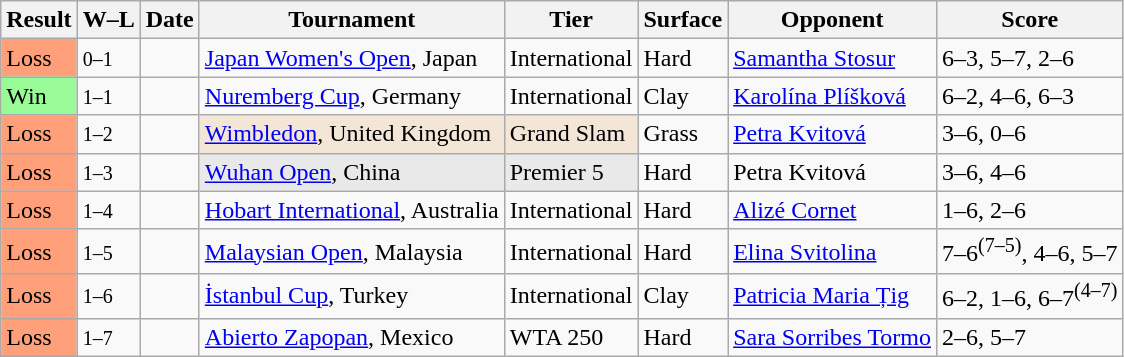<table class="sortable wikitable">
<tr>
<th>Result</th>
<th class="unsortable">W–L</th>
<th>Date</th>
<th>Tournament</th>
<th>Tier</th>
<th>Surface</th>
<th>Opponent</th>
<th class="unsortable">Score</th>
</tr>
<tr>
<td style="background:#ffa07a;">Loss</td>
<td><small>0–1</small></td>
<td><a href='#'></a></td>
<td><a href='#'>Japan Women's Open</a>, Japan</td>
<td>International</td>
<td>Hard</td>
<td> <a href='#'>Samantha Stosur</a></td>
<td>6–3, 5–7, 2–6</td>
</tr>
<tr>
<td style="background:#98fb98;">Win</td>
<td><small>1–1</small></td>
<td><a href='#'></a></td>
<td><a href='#'>Nuremberg Cup</a>, Germany</td>
<td>International</td>
<td>Clay</td>
<td> <a href='#'>Karolína Plíšková</a></td>
<td>6–2, 4–6, 6–3</td>
</tr>
<tr>
<td style="background:#ffa07a;">Loss</td>
<td><small>1–2</small></td>
<td><a href='#'></a></td>
<td style="background:#f3e6d7;"><a href='#'>Wimbledon</a>, United Kingdom</td>
<td style="background:#f3e6d7;">Grand Slam</td>
<td>Grass</td>
<td> <a href='#'>Petra Kvitová</a></td>
<td>3–6, 0–6</td>
</tr>
<tr>
<td style="background:#ffa07a;">Loss</td>
<td><small>1–3</small></td>
<td><a href='#'></a></td>
<td style="background:#e9e9e9;"><a href='#'>Wuhan Open</a>, China</td>
<td style="background:#e9e9e9;">Premier 5</td>
<td>Hard</td>
<td> Petra Kvitová</td>
<td>3–6, 4–6</td>
</tr>
<tr>
<td style="background:#ffa07a;">Loss</td>
<td><small>1–4</small></td>
<td><a href='#'></a></td>
<td><a href='#'>Hobart International</a>, Australia</td>
<td>International</td>
<td>Hard</td>
<td> <a href='#'>Alizé Cornet</a></td>
<td>1–6, 2–6</td>
</tr>
<tr>
<td style="background:#ffa07a;">Loss</td>
<td><small>1–5</small></td>
<td><a href='#'></a></td>
<td><a href='#'>Malaysian Open</a>, Malaysia</td>
<td>International</td>
<td>Hard</td>
<td> <a href='#'>Elina Svitolina</a></td>
<td>7–6<sup>(7–5)</sup>, 4–6, 5–7</td>
</tr>
<tr>
<td style="background:#ffa07a;">Loss</td>
<td><small>1–6</small></td>
<td><a href='#'></a></td>
<td><a href='#'>İstanbul Cup</a>, Turkey</td>
<td>International</td>
<td>Clay</td>
<td> <a href='#'>Patricia Maria Țig</a></td>
<td>6–2, 1–6, 6–7<sup>(4–7)</sup></td>
</tr>
<tr>
<td style="background:#ffa07a;">Loss</td>
<td><small>1–7</small></td>
<td><a href='#'></a></td>
<td><a href='#'>Abierto Zapopan</a>, Mexico</td>
<td>WTA 250</td>
<td>Hard</td>
<td> <a href='#'>Sara Sorribes Tormo</a></td>
<td>2–6, 5–7</td>
</tr>
</table>
